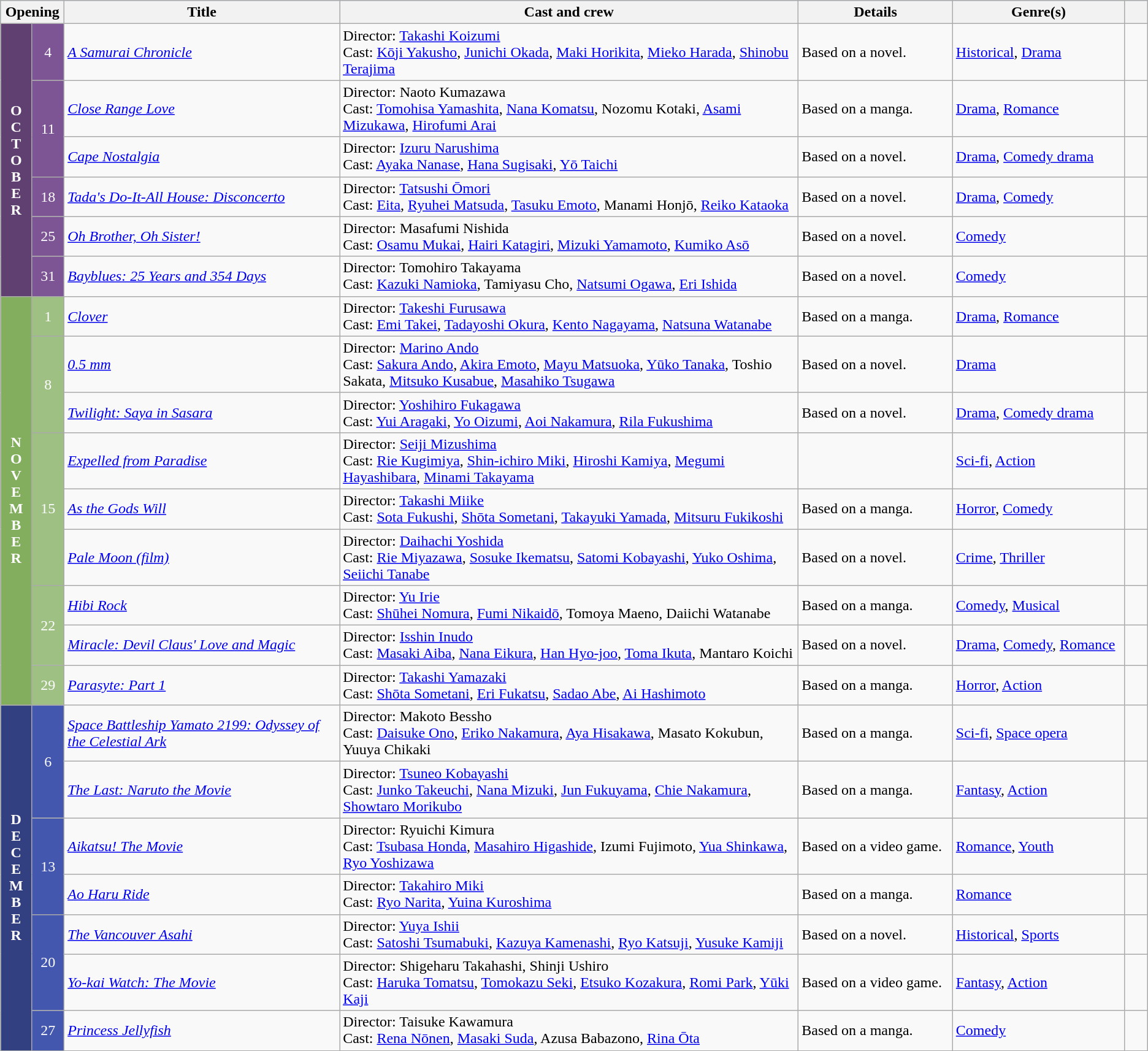<table class="wikitable">
<tr style="background:#B0E0E6; text-align:center;">
<th colspan="2">Opening</th>
<th style="width:24%;">Title</th>
<th style="width:40%;">Cast and crew</th>
<th>Details</th>
<th style="width:15%;">Genre(s)</th>
<th style="width:2%;"></th>
</tr>
<tr>
<th rowspan="6" style="text-align:center; background:#604071; color:white;">O<br>C<br>T<br>O<br>B<br>E<br>R</th>
<td rowspan="1" style="text-align:center; background:#7D5494; color:white;">4</td>
<td><em><a href='#'>A Samurai Chronicle</a></em></td>
<td>Director: <a href='#'>Takashi Koizumi</a><br> Cast: <a href='#'>Kōji Yakusho</a>, <a href='#'>Junichi Okada</a>, <a href='#'>Maki Horikita</a>, <a href='#'>Mieko Harada</a>, <a href='#'>Shinobu Terajima</a></td>
<td>Based on a novel.</td>
<td><a href='#'>Historical</a>, <a href='#'>Drama</a></td>
<td></td>
</tr>
<tr>
<td rowspan="2" style="text-align:center; background:#7D5494; color:white;">11</td>
<td><em><a href='#'>Close Range Love</a></em></td>
<td>Director: Naoto Kumazawa <br> Cast: <a href='#'>Tomohisa Yamashita</a>, <a href='#'>Nana Komatsu</a>, Nozomu Kotaki, <a href='#'>Asami Mizukawa</a>, <a href='#'>Hirofumi Arai</a></td>
<td>Based on a manga.</td>
<td><a href='#'>Drama</a>, <a href='#'>Romance</a></td>
<td></td>
</tr>
<tr>
<td><em><a href='#'>Cape Nostalgia</a></em></td>
<td>Director: <a href='#'>Izuru Narushima</a><br> Cast: <a href='#'>Ayaka Nanase</a>, <a href='#'>Hana Sugisaki</a>, <a href='#'>Yō Taichi</a></td>
<td>Based on a novel.</td>
<td><a href='#'>Drama</a>, <a href='#'>Comedy drama</a></td>
<td></td>
</tr>
<tr>
<td rowspan="1" style="text-align:center; background:#7D5494; color:white;">18</td>
<td><em><a href='#'>Tada's Do-It-All House: Disconcerto</a></em></td>
<td>Director: <a href='#'>Tatsushi Ōmori</a><br> Cast: <a href='#'>Eita</a>, <a href='#'>Ryuhei Matsuda</a>, <a href='#'>Tasuku Emoto</a>, Manami Honjō, <a href='#'>Reiko Kataoka</a></td>
<td>Based on a novel.</td>
<td><a href='#'>Drama</a>, <a href='#'>Comedy</a></td>
<td></td>
</tr>
<tr>
<td rowspan="1" style="text-align:center; background:#7D5494; color:white;">25</td>
<td><em><a href='#'>Oh Brother, Oh Sister!</a></em></td>
<td>Director: Masafumi Nishida<br> Cast: <a href='#'>Osamu Mukai</a>, <a href='#'>Hairi Katagiri</a>, <a href='#'>Mizuki Yamamoto</a>, <a href='#'>Kumiko Asō</a></td>
<td>Based on a novel.</td>
<td><a href='#'>Comedy</a></td>
<td></td>
</tr>
<tr>
<td rowspan="1" style="text-align:center; background:#7D5494; color:white;">31</td>
<td><em><a href='#'>Bayblues: 25 Years and 354 Days</a></em></td>
<td>Director: Tomohiro Takayama<br> Cast: <a href='#'>Kazuki Namioka</a>, Tamiyasu Cho, <a href='#'>Natsumi Ogawa</a>, <a href='#'>Eri Ishida</a></td>
<td>Based on a novel.</td>
<td><a href='#'>Comedy</a></td>
<td></td>
</tr>
<tr>
<th rowspan="9" style="text-align:center; background:#82AE5E; color:white;">N<br>O<br>V<br>E<br>M<br>B<br>E<br>R</th>
<td rowspan="1" style="text-align:center; background:#9EC083; color:white;">1</td>
<td><em><a href='#'>Clover</a></em></td>
<td>Director: <a href='#'>Takeshi Furusawa</a><br> Cast: <a href='#'>Emi Takei</a>, <a href='#'>Tadayoshi Okura</a>, <a href='#'>Kento Nagayama</a>, <a href='#'>Natsuna Watanabe</a></td>
<td>Based on a manga.</td>
<td><a href='#'>Drama</a>, <a href='#'>Romance</a></td>
<td></td>
</tr>
<tr>
<td rowspan="2" style="text-align:center; background:#9EC083; color:white;">8</td>
<td><em><a href='#'>0.5 mm</a></em></td>
<td>Director: <a href='#'>Marino Ando</a><br> Cast: <a href='#'>Sakura Ando</a>, <a href='#'>Akira Emoto</a>, <a href='#'>Mayu Matsuoka</a>, <a href='#'>Yūko Tanaka</a>, Toshio Sakata, <a href='#'>Mitsuko Kusabue</a>, <a href='#'>Masahiko Tsugawa</a></td>
<td>Based on a novel.</td>
<td><a href='#'>Drama</a></td>
<td></td>
</tr>
<tr>
<td><em><a href='#'>Twilight: Saya in Sasara</a></em></td>
<td>Director: <a href='#'>Yoshihiro Fukagawa</a><br> Cast: <a href='#'>Yui Aragaki</a>, <a href='#'>Yo Oizumi</a>, <a href='#'>Aoi Nakamura</a>, <a href='#'>Rila Fukushima</a></td>
<td>Based on a novel.</td>
<td><a href='#'>Drama</a>, <a href='#'>Comedy drama</a></td>
<td></td>
</tr>
<tr>
<td rowspan="3" style="text-align:center; background:#9EC083; color:white;">15</td>
<td><em><a href='#'>Expelled from Paradise</a></em></td>
<td>Director: <a href='#'>Seiji Mizushima</a> <br> Cast: <a href='#'>Rie Kugimiya</a>, <a href='#'>Shin-ichiro Miki</a>, <a href='#'>Hiroshi Kamiya</a>, <a href='#'>Megumi Hayashibara</a>, <a href='#'>Minami Takayama</a></td>
<td></td>
<td><a href='#'>Sci-fi</a>, <a href='#'>Action</a></td>
<td></td>
</tr>
<tr>
<td><em><a href='#'>As the Gods Will</a></em></td>
<td>Director: <a href='#'>Takashi Miike</a><br> Cast: <a href='#'>Sota Fukushi</a>, <a href='#'>Shōta Sometani</a>, <a href='#'>Takayuki Yamada</a>, <a href='#'>Mitsuru Fukikoshi</a></td>
<td>Based on a manga.</td>
<td><a href='#'>Horror</a>, <a href='#'>Comedy</a></td>
<td></td>
</tr>
<tr>
<td><em><a href='#'>Pale Moon (film)</a></em></td>
<td>Director: <a href='#'>Daihachi Yoshida</a> <br> Cast: <a href='#'>Rie Miyazawa</a>, <a href='#'>Sosuke Ikematsu</a>, <a href='#'>Satomi Kobayashi</a>, <a href='#'>Yuko Oshima</a>, <a href='#'>Seiichi Tanabe</a></td>
<td>Based on a novel.</td>
<td><a href='#'>Crime</a>, <a href='#'>Thriller</a></td>
<td></td>
</tr>
<tr>
<td rowspan="2" style="text-align:center; background:#9EC083; color:white;">22</td>
<td><em><a href='#'>Hibi Rock</a></em></td>
<td>Director: <a href='#'>Yu Irie</a><br> Cast: <a href='#'>Shūhei Nomura</a>, <a href='#'>Fumi Nikaidō</a>, Tomoya Maeno, Daiichi Watanabe</td>
<td>Based on a manga.</td>
<td><a href='#'>Comedy</a>, <a href='#'>Musical</a></td>
<td></td>
</tr>
<tr>
<td><em><a href='#'>Miracle: Devil Claus' Love and Magic</a></em></td>
<td>Director: <a href='#'>Isshin Inudo</a><br> Cast: <a href='#'>Masaki Aiba</a>, <a href='#'>Nana Eikura</a>, <a href='#'>Han Hyo-joo</a>, <a href='#'>Toma Ikuta</a>, Mantaro Koichi</td>
<td>Based on a novel.</td>
<td><a href='#'>Drama</a>, <a href='#'>Comedy</a>, <a href='#'>Romance</a></td>
<td></td>
</tr>
<tr>
<td rowspan="1" style="text-align:center; background:#9EC083; color:white;">29</td>
<td><em><a href='#'>Parasyte: Part 1</a></em></td>
<td>Director: <a href='#'>Takashi Yamazaki</a><br> Cast: <a href='#'>Shōta Sometani</a>, <a href='#'>Eri Fukatsu</a>, <a href='#'>Sadao Abe</a>, <a href='#'>Ai Hashimoto</a></td>
<td>Based on a manga.</td>
<td><a href='#'>Horror</a>, <a href='#'>Action</a></td>
<td></td>
</tr>
<tr>
<th rowspan="7" style="text-align:center; background:#324081; color:white;">D<br>E<br>C<br>E<br>M<br>B<br>E<br>R</th>
<td rowspan="2" style="text-align:center; background:#4457AE; color:white;">6</td>
<td><em><a href='#'>Space Battleship Yamato 2199: Odyssey of the Celestial Ark</a></em></td>
<td>Director: Makoto Bessho<br> Cast: <a href='#'>Daisuke Ono</a>, <a href='#'>Eriko Nakamura</a>, <a href='#'>Aya Hisakawa</a>, Masato Kokubun, Yuuya Chikaki</td>
<td>Based on a manga.</td>
<td><a href='#'>Sci-fi</a>, <a href='#'>Space opera</a></td>
<td></td>
</tr>
<tr>
<td><em><a href='#'>The Last: Naruto the Movie</a></em></td>
<td>Director: <a href='#'>Tsuneo Kobayashi</a> <br> Cast: <a href='#'>Junko Takeuchi</a>, <a href='#'>Nana Mizuki</a>, <a href='#'>Jun Fukuyama</a>, <a href='#'>Chie Nakamura</a>, <a href='#'>Showtaro Morikubo</a></td>
<td>Based on a manga.</td>
<td><a href='#'>Fantasy</a>, <a href='#'>Action</a></td>
<td></td>
</tr>
<tr>
<td rowspan="2" style="text-align:center; background:#4457AE; color:white;">13</td>
<td><em><a href='#'>Aikatsu! The Movie</a></em></td>
<td>Director: Ryuichi Kimura <br> Cast: <a href='#'>Tsubasa Honda</a>, <a href='#'>Masahiro Higashide</a>, Izumi Fujimoto, <a href='#'>Yua Shinkawa</a>, <a href='#'>Ryo Yoshizawa</a></td>
<td>Based on a video game.</td>
<td><a href='#'>Romance</a>, <a href='#'>Youth</a></td>
<td></td>
</tr>
<tr>
<td><em><a href='#'>Ao Haru Ride</a></em></td>
<td>Director: <a href='#'>Takahiro Miki</a><br> Cast: <a href='#'>Ryo Narita</a>, <a href='#'>Yuina Kuroshima</a></td>
<td>Based on a manga.</td>
<td><a href='#'>Romance</a></td>
<td></td>
</tr>
<tr>
<td rowspan="2" style="text-align:center; background:#4457AE; color:white;">20</td>
<td><em><a href='#'>The Vancouver Asahi</a></em></td>
<td>Director: <a href='#'>Yuya Ishii</a> <br> Cast: <a href='#'>Satoshi Tsumabuki</a>, <a href='#'>Kazuya Kamenashi</a>, <a href='#'>Ryo Katsuji</a>, <a href='#'>Yusuke Kamiji</a></td>
<td>Based on a novel.</td>
<td><a href='#'>Historical</a>, <a href='#'>Sports</a></td>
<td></td>
</tr>
<tr>
<td><em><a href='#'>Yo-kai Watch: The Movie</a></em></td>
<td>Director: Shigeharu Takahashi, Shinji Ushiro <br> Cast: <a href='#'>Haruka Tomatsu</a>, <a href='#'>Tomokazu Seki</a>, <a href='#'>Etsuko Kozakura</a>, <a href='#'>Romi Park</a>, <a href='#'>Yūki Kaji</a></td>
<td>Based on a video game.</td>
<td><a href='#'>Fantasy</a>, <a href='#'>Action</a></td>
<td></td>
</tr>
<tr>
<td rowspan="1" style="text-align:center; background:#4457AE; color:white;">27</td>
<td><em><a href='#'>Princess Jellyfish</a></em></td>
<td>Director: Taisuke Kawamura<br> Cast: <a href='#'>Rena Nōnen</a>, <a href='#'>Masaki Suda</a>, Azusa Babazono, <a href='#'>Rina Ōta</a></td>
<td>Based on a manga.</td>
<td><a href='#'>Comedy</a></td>
<td></td>
</tr>
<tr>
</tr>
</table>
